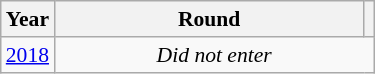<table class="wikitable" style="text-align: center; font-size:90%">
<tr>
<th>Year</th>
<th style="width:200px">Round</th>
<th></th>
</tr>
<tr>
<td><a href='#'>2018</a></td>
<td colspan="2"><em>Did not enter</em></td>
</tr>
</table>
